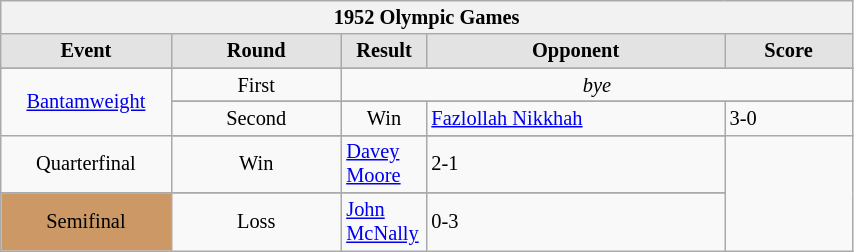<table style='font-size: 85%; text-align: left;' class='wikitable' width='45%'>
<tr>
<th colspan=5>1952 Olympic Games</th>
</tr>
<tr>
<th style='border-style: none none solid solid; background: #e3e3e3; width: 20%'><strong>Event</strong></th>
<th style='border-style: none none solid solid; background: #e3e3e3; width: 20%'><strong>Round</strong></th>
<th style='border-style: none none solid solid; background: #e3e3e3; width: 10%'><strong>Result</strong></th>
<th style='border-style: none none solid solid; background: #e3e3e3; width: 35%'><strong>Opponent</strong></th>
<th style='border-style: none none solid solid; background: #e3e3e3; width: 15%'><strong>Score</strong></th>
</tr>
<tr>
</tr>
<tr align=center>
<td rowspan="4" style="text-align:center;"><a href='#'>Bantamweight</a></td>
<td align='center'>First</td>
<td colspan=3><em>bye</em></td>
</tr>
<tr>
</tr>
<tr align=center>
<td align='center'>Second</td>
<td>Win</td>
<td align='left'> <a href='#'>Fazlollah Nikkhah</a></td>
<td align='left'>3-0</td>
</tr>
<tr>
</tr>
<tr align=center>
<td align='center'>Quarterfinal</td>
<td>Win</td>
<td align='left'> <a href='#'>Davey Moore</a></td>
<td align='left'>2-1</td>
</tr>
<tr>
</tr>
<tr align=center>
<td align='center'; bgcolor="#cc9966">Semifinal</td>
<td>Loss</td>
<td align='left'> <a href='#'>John McNally</a></td>
<td align='left'>0-3</td>
</tr>
</table>
